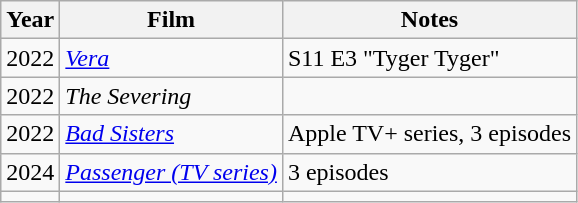<table class="wikitable">
<tr>
<th>Year</th>
<th>Film</th>
<th>Notes</th>
</tr>
<tr>
<td>2022</td>
<td><a href='#'><em>Vera</em></a></td>
<td>S11 E3 "Tyger Tyger"</td>
</tr>
<tr>
<td>2022</td>
<td><em>The Severing</em></td>
<td></td>
</tr>
<tr>
<td>2022</td>
<td><em><a href='#'>Bad Sisters</a></em></td>
<td>Apple TV+ series, 3 episodes</td>
</tr>
<tr>
<td>2024</td>
<td><em><a href='#'>Passenger (TV series)</a></em></td>
<td>3 episodes</td>
</tr>
<tr>
<td></td>
<td></td>
<td></td>
</tr>
</table>
